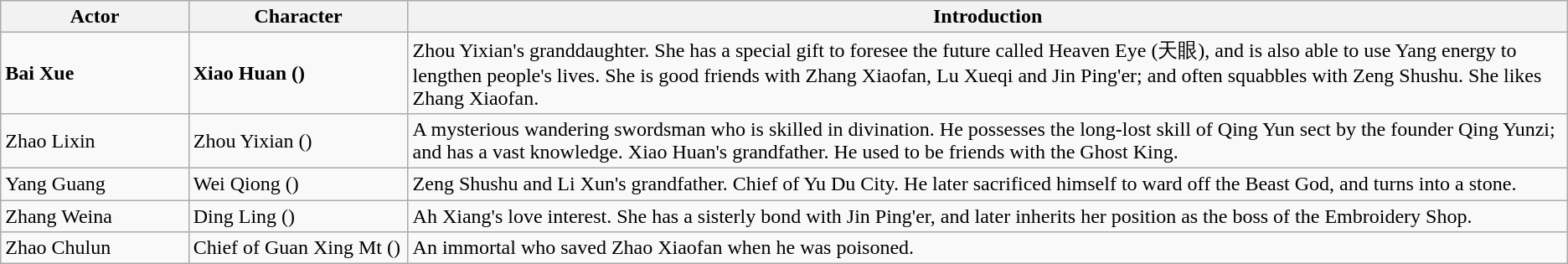<table class="wikitable">
<tr>
<th style="width:12%">Actor</th>
<th style="width:14%">Character</th>
<th>Introduction</th>
</tr>
<tr>
<td><strong> Bai Xue </strong></td>
<td><strong> Xiao Huan ()</strong></td>
<td>Zhou Yixian's granddaughter. She has a special gift to foresee the future called Heaven Eye (天眼), and is also able to use Yang energy to lengthen people's lives. She is good friends with Zhang Xiaofan, Lu Xueqi and Jin Ping'er; and often squabbles with Zeng Shushu. She likes Zhang Xiaofan.</td>
</tr>
<tr>
<td>Zhao Lixin</td>
<td>Zhou Yixian ()</td>
<td>A mysterious wandering swordsman who is skilled in divination. He possesses the long-lost skill of Qing Yun sect by the founder Qing Yunzi; and has a vast knowledge. Xiao Huan's grandfather. He used to be friends with the Ghost King.</td>
</tr>
<tr>
<td>Yang Guang</td>
<td>Wei Qiong ()</td>
<td>Zeng Shushu and Li Xun's grandfather. Chief of Yu Du City. He later sacrificed himself to ward off the Beast God, and turns into a stone.</td>
</tr>
<tr>
<td>Zhang Weina</td>
<td>Ding Ling ()</td>
<td>Ah Xiang's love interest. She has a sisterly bond with Jin Ping'er, and later inherits her position as the boss of the Embroidery Shop.</td>
</tr>
<tr>
<td>Zhao Chulun</td>
<td>Chief of Guan Xing Mt ()</td>
<td>An immortal who saved Zhao Xiaofan when he was poisoned.</td>
</tr>
</table>
